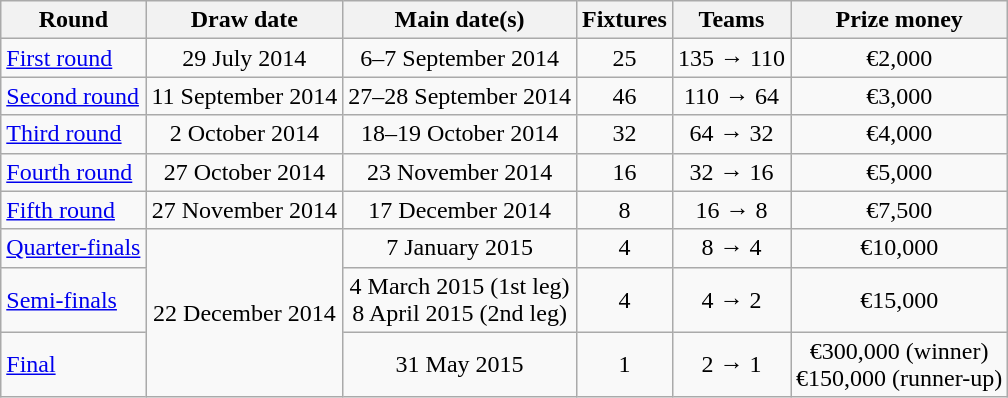<table class="wikitable" style="text-align:center;">
<tr>
<th>Round</th>
<th>Draw date</th>
<th>Main date(s)</th>
<th>Fixtures</th>
<th>Teams</th>
<th>Prize money</th>
</tr>
<tr>
<td style="text-align:left;"><a href='#'>First round</a></td>
<td>29 July 2014</td>
<td>6–7 September 2014</td>
<td>25</td>
<td>135 → 110</td>
<td>€2,000</td>
</tr>
<tr>
<td style="text-align:left;"><a href='#'>Second round</a></td>
<td>11 September 2014</td>
<td>27–28 September 2014</td>
<td>46</td>
<td>110 → 64</td>
<td>€3,000</td>
</tr>
<tr>
<td style="text-align:left;"><a href='#'>Third round</a></td>
<td>2 October 2014</td>
<td>18–19 October 2014</td>
<td>32</td>
<td>64 → 32</td>
<td>€4,000</td>
</tr>
<tr>
<td style="text-align:left;"><a href='#'>Fourth round</a></td>
<td>27 October 2014</td>
<td>23 November 2014</td>
<td>16</td>
<td>32 → 16</td>
<td>€5,000</td>
</tr>
<tr>
<td style="text-align:left;"><a href='#'>Fifth round</a></td>
<td>27 November 2014</td>
<td>17 December 2014</td>
<td>8</td>
<td>16 → 8</td>
<td>€7,500</td>
</tr>
<tr>
<td style="text-align:left;"><a href='#'>Quarter-finals</a></td>
<td rowspan="3">22 December 2014</td>
<td>7 January 2015</td>
<td>4</td>
<td>8 → 4</td>
<td>€10,000</td>
</tr>
<tr>
<td style="text-align:left;"><a href='#'>Semi-finals</a></td>
<td>4 March 2015 (1st leg)<br> 8 April 2015 (2nd leg)</td>
<td>4</td>
<td>4 → 2</td>
<td>€15,000</td>
</tr>
<tr>
<td style="text-align:left;"><a href='#'>Final</a></td>
<td>31 May 2015</td>
<td>1</td>
<td>2 → 1</td>
<td>€300,000 (winner)<br>€150,000 (runner-up)</td>
</tr>
</table>
